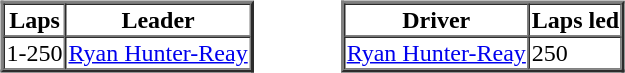<table>
<tr>
<td valign="top"><br><table border=2 cellspacing=0>
<tr>
<th>Laps</th>
<th>Leader</th>
</tr>
<tr>
<td>1-250</td>
<td><a href='#'>Ryan Hunter-Reay</a></td>
</tr>
</table>
</td>
<td width="50"> </td>
<td valign="top"><br><table border=2 cellspacing=0>
<tr>
<th>Driver</th>
<th>Laps led</th>
</tr>
<tr>
<td><a href='#'>Ryan Hunter-Reay</a></td>
<td>250</td>
</tr>
</table>
</td>
</tr>
</table>
